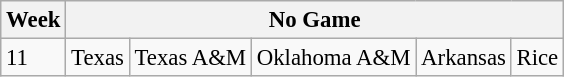<table class="wikitable" style="font-size:95%">
<tr>
<th>Week</th>
<th colspan="10">No Game</th>
</tr>
<tr>
<td>11</td>
<td>Texas</td>
<td>Texas A&M</td>
<td>Oklahoma A&M</td>
<td>Arkansas</td>
<td>Rice</td>
</tr>
</table>
